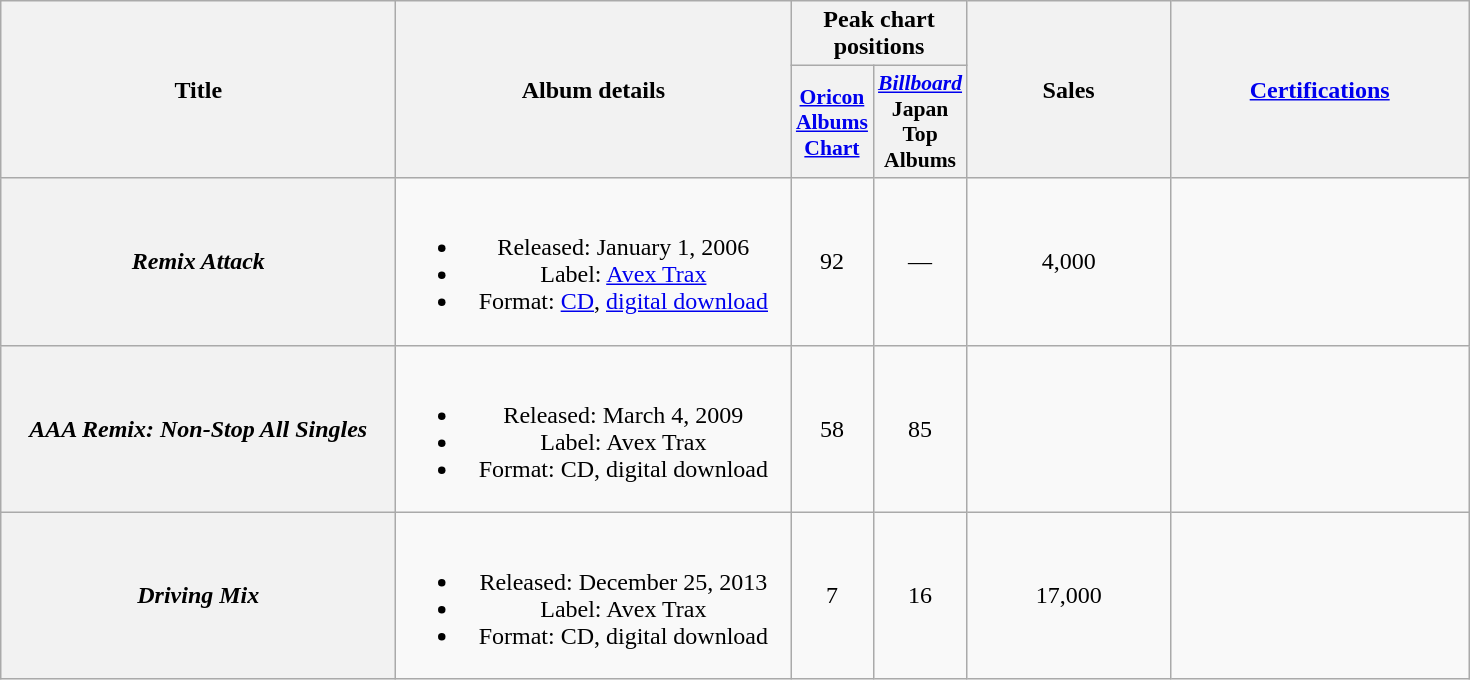<table class="wikitable plainrowheaders" style="text-align:center;" border="1">
<tr>
<th scope="col" rowspan="2" style="width:16em;">Title</th>
<th scope="col" rowspan="2" style="width:16em;">Album details</th>
<th scope="col" colspan="2">Peak chart positions</th>
<th scope="col" rowspan="2" style="width:8em;">Sales</th>
<th scope="col" rowspan="2" style="width:12em;"><a href='#'>Certifications</a></th>
</tr>
<tr>
<th scope="col" style="width:2.2em;font-size:90%;"><a href='#'>Oricon Albums Chart</a><br></th>
<th scope="col" style="width:2.2em;font-size:90%;"><em><a href='#'>Billboard</a></em> Japan Top Albums<br></th>
</tr>
<tr>
<th scope="row"><em>Remix Attack</em></th>
<td><br><ul><li>Released: January 1, 2006</li><li>Label: <a href='#'>Avex Trax</a></li><li>Format: <a href='#'>CD</a>, <a href='#'>digital download</a></li></ul></td>
<td>92</td>
<td>—</td>
<td>4,000</td>
<td></td>
</tr>
<tr>
<th scope="row"><em>AAA Remix: Non-Stop All Singles</em></th>
<td><br><ul><li>Released: March 4, 2009</li><li>Label: Avex Trax</li><li>Format: CD, digital download</li></ul></td>
<td>58</td>
<td>85</td>
<td></td>
<td></td>
</tr>
<tr>
<th scope="row"><em>Driving Mix</em></th>
<td><br><ul><li>Released: December 25, 2013</li><li>Label: Avex Trax</li><li>Format: CD, digital download</li></ul></td>
<td>7</td>
<td>16</td>
<td>17,000</td>
<td></td>
</tr>
</table>
